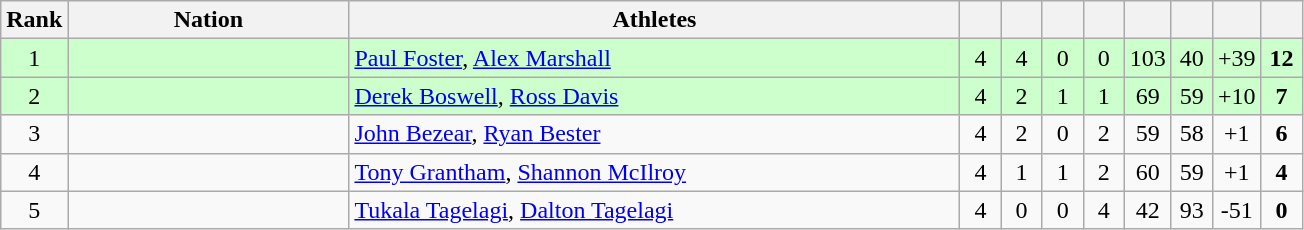<table class=wikitable style="text-align:center">
<tr>
<th width=20>Rank</th>
<th width=180>Nation</th>
<th width=400>Athletes</th>
<th width=20></th>
<th width=20></th>
<th width=20></th>
<th width=20></th>
<th width=20></th>
<th width=20></th>
<th width=20></th>
<th width=20></th>
</tr>
<tr bgcolor="#ccffcc">
<td>1</td>
<td align=left></td>
<td align=left><a href='#'>Paul Foster</a>, <a href='#'>Alex Marshall</a></td>
<td>4</td>
<td>4</td>
<td>0</td>
<td>0</td>
<td>103</td>
<td>40</td>
<td>+39</td>
<td><strong>12</strong></td>
</tr>
<tr bgcolor="#ccffcc">
<td>2</td>
<td align=left></td>
<td align=left><a href='#'>Derek Boswell</a>, <a href='#'>Ross Davis</a></td>
<td>4</td>
<td>2</td>
<td>1</td>
<td>1</td>
<td>69</td>
<td>59</td>
<td>+10</td>
<td><strong>7</strong></td>
</tr>
<tr>
<td>3</td>
<td align=left></td>
<td align=left><a href='#'>John Bezear</a>, <a href='#'>Ryan Bester</a></td>
<td>4</td>
<td>2</td>
<td>0</td>
<td>2</td>
<td>59</td>
<td>58</td>
<td>+1</td>
<td><strong>6</strong></td>
</tr>
<tr>
<td>4</td>
<td align=left></td>
<td align=left><a href='#'>Tony Grantham</a>, <a href='#'>Shannon McIlroy</a></td>
<td>4</td>
<td>1</td>
<td>1</td>
<td>2</td>
<td>60</td>
<td>59</td>
<td>+1</td>
<td><strong>4</strong></td>
</tr>
<tr>
<td>5</td>
<td align=left></td>
<td align=left><a href='#'>Tukala Tagelagi</a>, <a href='#'>Dalton Tagelagi</a></td>
<td>4</td>
<td>0</td>
<td>0</td>
<td>4</td>
<td>42</td>
<td>93</td>
<td>-51</td>
<td><strong>0</strong></td>
</tr>
</table>
